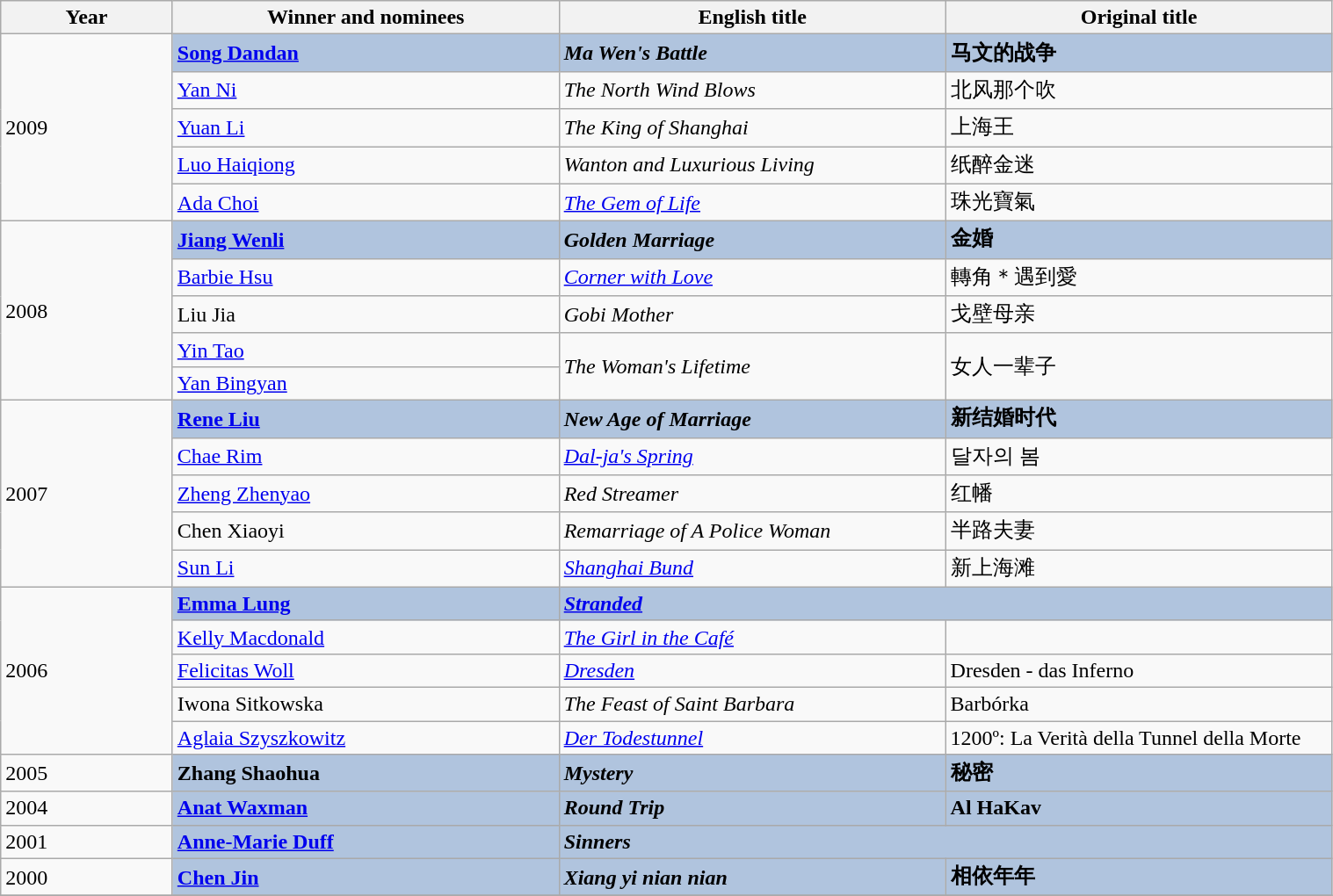<table class="wikitable" width="80%">
<tr>
<th width="8%"><strong>Year</strong></th>
<th width="18%"><strong>Winner and nominees</strong></th>
<th width="18%"><strong>English title</strong></th>
<th width="18%"><strong>Original title</strong></th>
</tr>
<tr>
<td rowspan=5>2009</td>
<td style="background:#B0C4DE;"><strong><a href='#'>Song Dandan</a></strong></td>
<td style="background:#B0C4DE;"><strong><em>Ma Wen's Battle</em></strong></td>
<td style="background:#B0C4DE;"><strong>马文的战争</strong></td>
</tr>
<tr>
<td><a href='#'>Yan Ni</a></td>
<td><em>The North Wind Blows</em></td>
<td>北风那个吹</td>
</tr>
<tr>
<td><a href='#'>Yuan Li</a></td>
<td><em>The King of Shanghai </em></td>
<td>上海王</td>
</tr>
<tr>
<td><a href='#'>Luo Haiqiong</a></td>
<td><em>Wanton and Luxurious Living</em></td>
<td>纸醉金迷</td>
</tr>
<tr>
<td><a href='#'>Ada Choi</a></td>
<td><em><a href='#'>The Gem of Life</a></em></td>
<td>珠光寶氣</td>
</tr>
<tr>
<td rowspan=5>2008</td>
<td style="background:#B0C4DE;"><strong><a href='#'>Jiang Wenli</a></strong></td>
<td style="background:#B0C4DE;"><strong><em>Golden Marriage</em></strong></td>
<td style="background:#B0C4DE;"><strong> 金婚</strong></td>
</tr>
<tr>
<td><a href='#'>Barbie Hsu</a></td>
<td><em><a href='#'>Corner with Love</a></em></td>
<td>轉角＊遇到愛</td>
</tr>
<tr>
<td>Liu Jia</td>
<td><em>Gobi Mother</em></td>
<td>戈壁母亲</td>
</tr>
<tr>
<td><a href='#'>Yin Tao</a></td>
<td rowspan=2><em>The Woman's Lifetime	</em></td>
<td rowspan=2>女人一辈子</td>
</tr>
<tr>
<td><a href='#'>Yan Bingyan</a></td>
</tr>
<tr>
<td rowspan=5>2007</td>
<td style="background:#B0C4DE;"><strong><a href='#'>Rene Liu</a></strong></td>
<td style="background:#B0C4DE;"><strong><em>New Age of Marriage</em></strong></td>
<td style="background:#B0C4DE;"><strong>新结婚时代</strong></td>
</tr>
<tr>
<td><a href='#'>Chae Rim</a></td>
<td><em><a href='#'>Dal-ja's Spring</a></em></td>
<td>달자의 봄</td>
</tr>
<tr>
<td><a href='#'>Zheng Zhenyao</a></td>
<td><em>Red Streamer</em></td>
<td>红幡</td>
</tr>
<tr>
<td>Chen Xiaoyi</td>
<td><em> Remarriage of A Police Woman</em></td>
<td>半路夫妻</td>
</tr>
<tr>
<td><a href='#'>Sun Li</a></td>
<td><em><a href='#'>Shanghai Bund</a></em></td>
<td>新上海滩</td>
</tr>
<tr>
<td rowspan=5>2006</td>
<td style="background:#B0C4DE;"><strong><a href='#'>Emma Lung</a></strong></td>
<td colspan=2 style="background:#B0C4DE;"><strong><em><a href='#'>Stranded</a></em></strong></td>
</tr>
<tr>
<td><a href='#'>Kelly Macdonald</a></td>
<td><em><a href='#'>The Girl in the Café</a></em></td>
<td></td>
</tr>
<tr>
<td><a href='#'>Felicitas Woll</a></td>
<td><em><a href='#'>Dresden</a></em></td>
<td>Dresden - das Inferno</td>
</tr>
<tr>
<td>Iwona Sitkowska</td>
<td><em>The Feast of Saint Barbara</em></td>
<td>Barbórka</td>
</tr>
<tr>
<td><a href='#'>Aglaia Szyszkowitz</a></td>
<td><em><a href='#'>Der Todestunnel</a></em></td>
<td>1200º: La Verità della Tunnel della Morte</td>
</tr>
<tr>
<td rowspan=1>2005</td>
<td style="background:#B0C4DE;"><strong>Zhang Shaohua</strong></td>
<td style="background:#B0C4DE;"><strong><em>Mystery</em></strong></td>
<td style="background:#B0C4DE;"><strong>秘密</strong></td>
</tr>
<tr>
<td rowspan=1>2004</td>
<td style="background:#B0C4DE;"><strong><a href='#'>Anat Waxman</a></strong></td>
<td style="background:#B0C4DE;"><strong><em>Round Trip</em></strong></td>
<td style="background:#B0C4DE;"><strong>Al HaKav</strong></td>
</tr>
<tr>
<td rowspan=1>2001</td>
<td style="background:#B0C4DE;"><strong><a href='#'>Anne-Marie Duff</a></strong></td>
<td colspan=2 style="background:#B0C4DE;"><strong><em>Sinners</em></strong></td>
</tr>
<tr>
<td rowspan=1>2000</td>
<td style="background:#B0C4DE;"><strong><a href='#'>Chen Jin</a></strong></td>
<td style="background:#B0C4DE;"><strong><em>Xiang yi nian nian</em></strong></td>
<td style="background:#B0C4DE;"><strong>相依年年</strong></td>
</tr>
<tr>
</tr>
</table>
